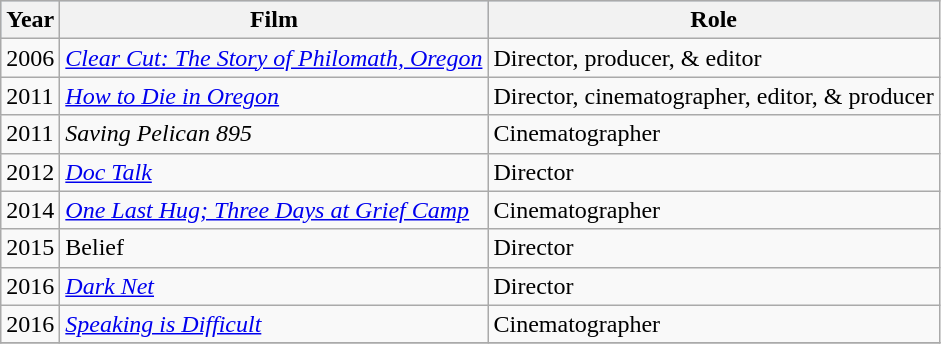<table class="wikitable">
<tr style="background:#b0c4de; text-align:center;">
<th>Year</th>
<th>Film</th>
<th>Role</th>
</tr>
<tr>
<td>2006</td>
<td><em><a href='#'>Clear Cut: The Story of Philomath, Oregon</a></em></td>
<td>Director, producer, & editor</td>
</tr>
<tr>
<td>2011</td>
<td><em><a href='#'>How to Die in Oregon</a></em></td>
<td>Director, cinematographer, editor, & producer</td>
</tr>
<tr>
<td>2011</td>
<td><em>Saving Pelican 895</em></td>
<td>Cinematographer</td>
</tr>
<tr>
<td>2012</td>
<td><em><a href='#'>Doc Talk</a></em></td>
<td>Director</td>
</tr>
<tr>
<td>2014</td>
<td><em><a href='#'>One Last Hug; Three Days at Grief Camp</a></em></td>
<td>Cinematographer</td>
</tr>
<tr>
<td>2015</td>
<td>Belief</td>
<td>Director</td>
</tr>
<tr>
<td>2016</td>
<td><em><a href='#'>Dark Net</a></em></td>
<td>Director</td>
</tr>
<tr>
<td>2016</td>
<td><em><a href='#'>Speaking is Difficult</a></em></td>
<td>Cinematographer</td>
</tr>
<tr>
</tr>
</table>
